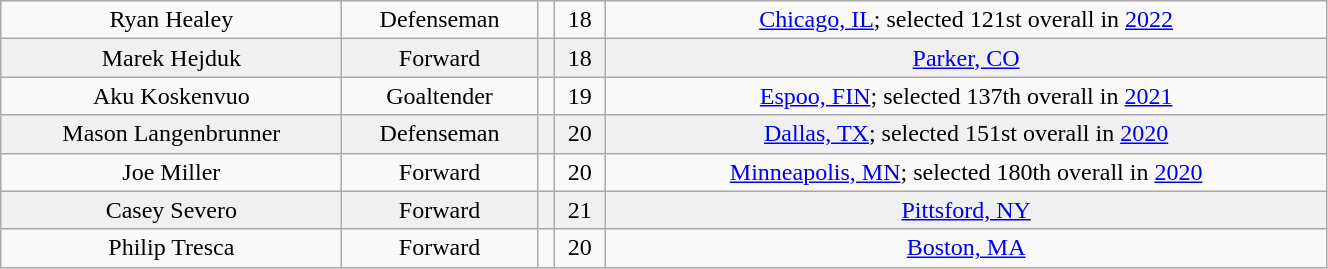<table class="wikitable" width="70%">
<tr align="center" bgcolor="">
<td>Ryan Healey</td>
<td>Defenseman</td>
<td></td>
<td>18</td>
<td><a href='#'>Chicago, IL</a>; selected 121st overall in <a href='#'>2022</a></td>
</tr>
<tr align="center" bgcolor="f0f0f0">
<td>Marek Hejduk</td>
<td>Forward</td>
<td></td>
<td>18</td>
<td><a href='#'>Parker, CO</a></td>
</tr>
<tr align="center" bgcolor="">
<td>Aku Koskenvuo</td>
<td>Goaltender</td>
<td></td>
<td>19</td>
<td><a href='#'>Espoo, FIN</a>; selected 137th overall in <a href='#'>2021</a></td>
</tr>
<tr align="center" bgcolor="f0f0f0">
<td>Mason Langenbrunner</td>
<td>Defenseman</td>
<td></td>
<td>20</td>
<td><a href='#'>Dallas, TX</a>; selected 151st overall in <a href='#'>2020</a></td>
</tr>
<tr align="center" bgcolor="">
<td>Joe Miller</td>
<td>Forward</td>
<td></td>
<td>20</td>
<td><a href='#'>Minneapolis, MN</a>; selected 180th overall in <a href='#'>2020</a></td>
</tr>
<tr align="center" bgcolor="f0f0f0">
<td>Casey Severo</td>
<td>Forward</td>
<td></td>
<td>21</td>
<td><a href='#'>Pittsford, NY</a></td>
</tr>
<tr align="center" bgcolor="">
<td>Philip Tresca</td>
<td>Forward</td>
<td></td>
<td>20</td>
<td><a href='#'>Boston, MA</a></td>
</tr>
</table>
